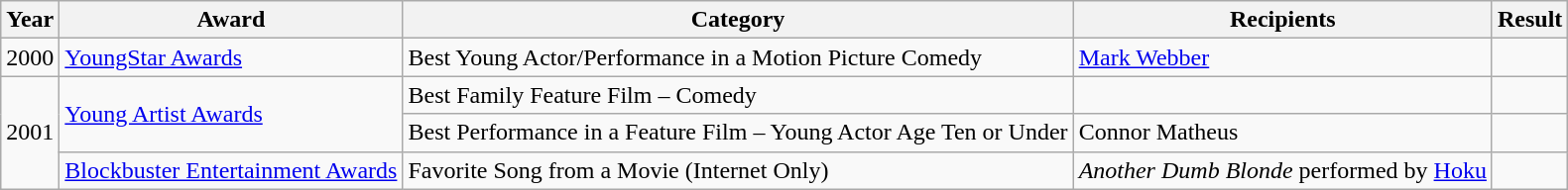<table class="wikitable sortable">
<tr>
<th>Year</th>
<th>Award</th>
<th>Category</th>
<th>Recipients</th>
<th>Result</th>
</tr>
<tr>
<td>2000</td>
<td><a href='#'>YoungStar Awards</a></td>
<td>Best Young Actor/Performance in a Motion Picture Comedy</td>
<td><a href='#'>Mark Webber</a></td>
<td></td>
</tr>
<tr>
<td rowspan="3">2001</td>
<td rowspan="2"><a href='#'>Young Artist Awards</a></td>
<td>Best Family Feature Film – Comedy</td>
<td></td>
<td></td>
</tr>
<tr>
<td>Best Performance in a Feature Film – Young Actor Age Ten or Under</td>
<td>Connor Matheus</td>
<td></td>
</tr>
<tr>
<td><a href='#'>Blockbuster Entertainment Awards</a></td>
<td>Favorite Song from a Movie (Internet Only)</td>
<td><em>Another Dumb Blonde</em> performed by <a href='#'>Hoku</a></td>
<td></td>
</tr>
</table>
